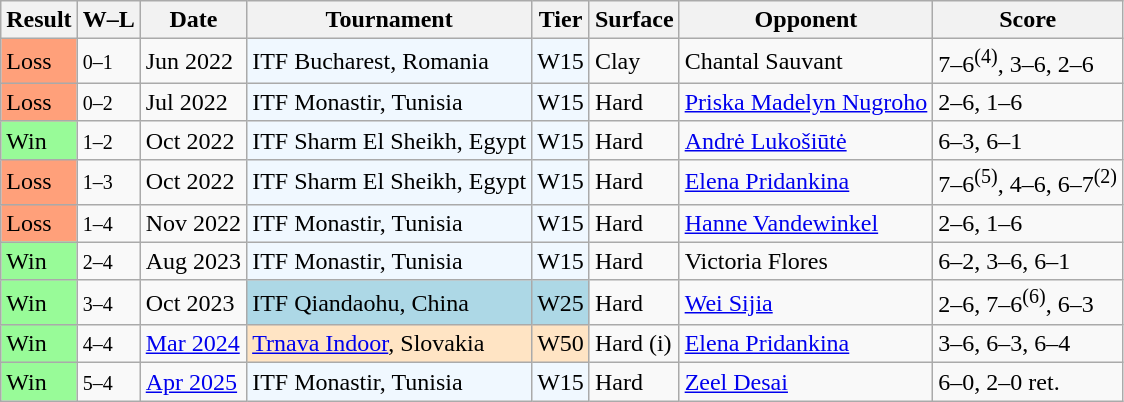<table class="sortable wikitable">
<tr>
<th>Result</th>
<th class="unsortable">W–L</th>
<th>Date</th>
<th>Tournament</th>
<th>Tier</th>
<th>Surface</th>
<th>Opponent</th>
<th class="unsortable">Score</th>
</tr>
<tr>
<td bgcolor=ffa07a>Loss</td>
<td><small>0–1</small></td>
<td>Jun 2022</td>
<td style="background:#f0f8ff;">ITF Bucharest, Romania</td>
<td style="background:#f0f8ff;">W15</td>
<td>Clay</td>
<td> Chantal Sauvant</td>
<td>7–6<sup>(4)</sup>, 3–6, 2–6</td>
</tr>
<tr>
<td bgcolor=ffa07a>Loss</td>
<td><small>0–2</small></td>
<td>Jul 2022</td>
<td style="background:#f0f8ff;">ITF Monastir, Tunisia</td>
<td style="background:#f0f8ff;">W15</td>
<td>Hard</td>
<td> <a href='#'>Priska Madelyn Nugroho</a></td>
<td>2–6, 1–6</td>
</tr>
<tr>
<td bgcolor=98FB98>Win</td>
<td><small>1–2</small></td>
<td>Oct 2022</td>
<td style="background:#f0f8ff;">ITF Sharm El Sheikh, Egypt</td>
<td style="background:#f0f8ff;">W15</td>
<td>Hard</td>
<td> <a href='#'>Andrė Lukošiūtė</a></td>
<td>6–3, 6–1</td>
</tr>
<tr>
<td bgcolor=ffa07a>Loss</td>
<td><small>1–3</small></td>
<td>Oct 2022</td>
<td style="background:#f0f8ff;">ITF Sharm El Sheikh, Egypt</td>
<td style="background:#f0f8ff;">W15</td>
<td>Hard</td>
<td> <a href='#'>Elena Pridankina</a></td>
<td>7–6<sup>(5)</sup>, 4–6, 6–7<sup>(2)</sup></td>
</tr>
<tr>
<td bgcolor=ffa07a>Loss</td>
<td><small>1–4</small></td>
<td>Nov 2022</td>
<td style="background:#f0f8ff;">ITF Monastir, Tunisia</td>
<td style="background:#f0f8ff;">W15</td>
<td>Hard</td>
<td> <a href='#'>Hanne Vandewinkel</a></td>
<td>2–6, 1–6</td>
</tr>
<tr>
<td bgcolor=98FB98>Win</td>
<td><small>2–4</small></td>
<td>Aug 2023</td>
<td style="background:#f0f8ff;">ITF Monastir, Tunisia</td>
<td style="background:#f0f8ff;">W15</td>
<td>Hard</td>
<td> Victoria Flores</td>
<td>6–2, 3–6, 6–1</td>
</tr>
<tr>
<td bgcolor=98FB98>Win</td>
<td><small>3–4</small></td>
<td>Oct 2023</td>
<td style="background:lightblue;">ITF Qiandaohu, China</td>
<td style="background:lightblue;">W25</td>
<td>Hard</td>
<td> <a href='#'>Wei Sijia</a></td>
<td>2–6, 7–6<sup>(6)</sup>, 6–3</td>
</tr>
<tr>
<td bgcolor=98FB98>Win</td>
<td><small>4–4</small></td>
<td><a href='#'>Mar 2024</a></td>
<td style="background:#ffe4c4;"><a href='#'>Trnava Indoor</a>, Slovakia</td>
<td style="background:#ffe4c4;">W50</td>
<td>Hard (i)</td>
<td> <a href='#'>Elena Pridankina</a></td>
<td>3–6, 6–3, 6–4</td>
</tr>
<tr>
<td bgcolor=98FB98>Win</td>
<td><small>5–4</small></td>
<td><a href='#'>Apr 2025</a></td>
<td style="background:#f0f8ff;">ITF Monastir, Tunisia</td>
<td style="background:#f0f8ff;">W15</td>
<td>Hard</td>
<td> <a href='#'>Zeel Desai</a></td>
<td>6–0, 2–0 ret.</td>
</tr>
</table>
